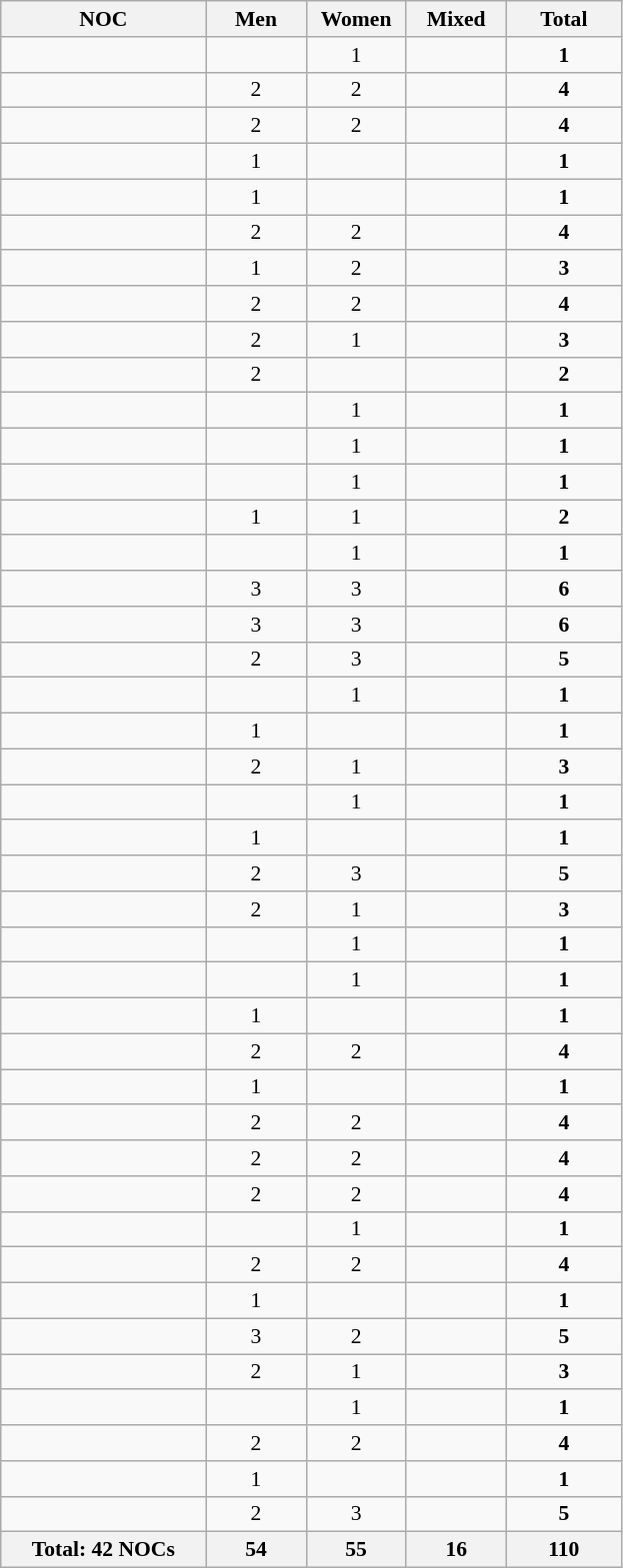<table class="wikitable sortable" style="text-align:center; font-size:90%">
<tr>
<th width=130 align="left">NOC</th>
<th width=60>Men</th>
<th width=60>Women</th>
<th width=60>Mixed</th>
<th width="70">Total</th>
</tr>
<tr>
<td align=left></td>
<td></td>
<td>1</td>
<td></td>
<td><strong>1</strong></td>
</tr>
<tr>
<td align=left></td>
<td>2</td>
<td>2</td>
<td></td>
<td><strong>4</strong></td>
</tr>
<tr>
<td align=left></td>
<td>2</td>
<td>2</td>
<td></td>
<td><strong>4</strong></td>
</tr>
<tr>
<td align=left></td>
<td>1</td>
<td></td>
<td></td>
<td><strong>1</strong></td>
</tr>
<tr>
<td align=left></td>
<td>1</td>
<td></td>
<td></td>
<td><strong>1</strong></td>
</tr>
<tr>
<td align=left></td>
<td>2</td>
<td>2</td>
<td></td>
<td><strong>4</strong></td>
</tr>
<tr>
<td align=left></td>
<td>1</td>
<td>2</td>
<td></td>
<td><strong>3</strong></td>
</tr>
<tr>
<td align=left></td>
<td>2</td>
<td>2</td>
<td></td>
<td><strong>4</strong></td>
</tr>
<tr>
<td align=left></td>
<td>2</td>
<td>1</td>
<td></td>
<td><strong>3</strong></td>
</tr>
<tr>
<td align=left></td>
<td>2</td>
<td></td>
<td></td>
<td><strong>2</strong></td>
</tr>
<tr>
<td align=left></td>
<td></td>
<td>1</td>
<td></td>
<td><strong>1</strong></td>
</tr>
<tr>
<td align=left></td>
<td></td>
<td>1</td>
<td></td>
<td><strong>1</strong></td>
</tr>
<tr>
<td align=left></td>
<td></td>
<td>1</td>
<td></td>
<td><strong>1</strong></td>
</tr>
<tr>
<td align=left></td>
<td>1</td>
<td>1</td>
<td></td>
<td><strong>2</strong></td>
</tr>
<tr>
<td align=left></td>
<td></td>
<td>1</td>
<td></td>
<td><strong>1</strong></td>
</tr>
<tr>
<td align=left></td>
<td>3</td>
<td>3</td>
<td></td>
<td><strong>6</strong></td>
</tr>
<tr>
<td align=left></td>
<td>3</td>
<td>3</td>
<td></td>
<td><strong>6</strong></td>
</tr>
<tr>
<td align=left></td>
<td>2</td>
<td>3</td>
<td></td>
<td><strong>5</strong></td>
</tr>
<tr>
<td align=left></td>
<td></td>
<td>1</td>
<td></td>
<td><strong>1</strong></td>
</tr>
<tr>
<td align=left></td>
<td>1</td>
<td></td>
<td></td>
<td><strong>1</strong></td>
</tr>
<tr>
<td align=left></td>
<td>2</td>
<td>1</td>
<td></td>
<td><strong>3</strong></td>
</tr>
<tr>
<td align=left></td>
<td></td>
<td>1</td>
<td></td>
<td><strong>1</strong></td>
</tr>
<tr>
<td align=left></td>
<td>1</td>
<td></td>
<td></td>
<td><strong>1</strong></td>
</tr>
<tr>
<td align=left></td>
<td>2</td>
<td>3</td>
<td></td>
<td><strong>5</strong></td>
</tr>
<tr>
<td align=left></td>
<td>2</td>
<td>1</td>
<td></td>
<td><strong>3</strong></td>
</tr>
<tr>
<td align=left></td>
<td></td>
<td>1</td>
<td></td>
<td><strong>1</strong></td>
</tr>
<tr>
<td align=left></td>
<td></td>
<td>1</td>
<td></td>
<td><strong>1</strong></td>
</tr>
<tr>
<td align=left></td>
<td>1</td>
<td></td>
<td></td>
<td><strong>1</strong></td>
</tr>
<tr>
<td align=left></td>
<td>2</td>
<td>2</td>
<td></td>
<td><strong>4</strong></td>
</tr>
<tr>
<td align=left></td>
<td>1</td>
<td></td>
<td></td>
<td><strong>1</strong></td>
</tr>
<tr>
<td align=left></td>
<td>2</td>
<td>2</td>
<td></td>
<td><strong>4</strong></td>
</tr>
<tr>
<td align=left></td>
<td>2</td>
<td>2</td>
<td></td>
<td><strong>4</strong></td>
</tr>
<tr>
<td align=left></td>
<td>2</td>
<td>2</td>
<td></td>
<td><strong>4</strong></td>
</tr>
<tr>
<td align=left></td>
<td></td>
<td>1</td>
<td></td>
<td><strong>1</strong></td>
</tr>
<tr>
<td align=left></td>
<td>2</td>
<td>2</td>
<td></td>
<td><strong>4</strong></td>
</tr>
<tr>
<td align=left></td>
<td>1</td>
<td></td>
<td></td>
<td><strong>1</strong></td>
</tr>
<tr>
<td align=left></td>
<td>3</td>
<td>2</td>
<td></td>
<td><strong>5</strong></td>
</tr>
<tr>
<td align=left></td>
<td>2</td>
<td>1</td>
<td></td>
<td><strong>3</strong></td>
</tr>
<tr>
<td align=left></td>
<td></td>
<td>1</td>
<td></td>
<td><strong>1</strong></td>
</tr>
<tr>
<td align=left></td>
<td>2</td>
<td>2</td>
<td></td>
<td><strong>4</strong></td>
</tr>
<tr>
<td align=left></td>
<td>1</td>
<td></td>
<td></td>
<td><strong>1</strong></td>
</tr>
<tr>
<td align=left></td>
<td>2</td>
<td>3</td>
<td></td>
<td><strong>5</strong></td>
</tr>
<tr>
<th>Total: 42 NOCs</th>
<th>54</th>
<th>55</th>
<th>16</th>
<th>110</th>
</tr>
</table>
